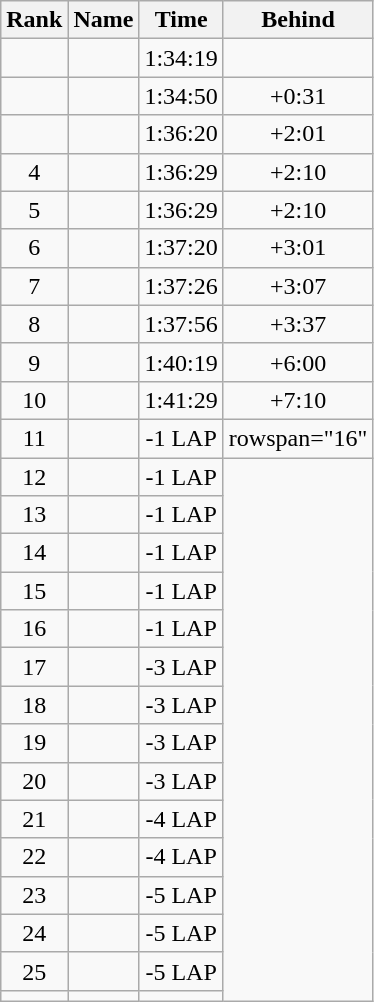<table class="wikitable" style="text-align:center">
<tr>
<th>Rank</th>
<th>Name</th>
<th>Time</th>
<th>Behind</th>
</tr>
<tr>
<td></td>
<td align="left"></td>
<td>1:34:19</td>
<td></td>
</tr>
<tr>
<td></td>
<td align="left"></td>
<td>1:34:50</td>
<td>+0:31</td>
</tr>
<tr>
<td></td>
<td align="left"></td>
<td>1:36:20</td>
<td>+2:01</td>
</tr>
<tr>
<td>4</td>
<td align="left"></td>
<td>1:36:29</td>
<td>+2:10</td>
</tr>
<tr>
<td>5</td>
<td align="left"></td>
<td>1:36:29</td>
<td>+2:10</td>
</tr>
<tr>
<td>6</td>
<td align="left"></td>
<td>1:37:20</td>
<td>+3:01</td>
</tr>
<tr>
<td>7</td>
<td align="left"></td>
<td>1:37:26</td>
<td>+3:07</td>
</tr>
<tr>
<td>8</td>
<td align="left"></td>
<td>1:37:56</td>
<td>+3:37</td>
</tr>
<tr>
<td>9</td>
<td align="left"></td>
<td>1:40:19</td>
<td>+6:00</td>
</tr>
<tr>
<td>10</td>
<td align="left"></td>
<td>1:41:29</td>
<td>+7:10</td>
</tr>
<tr>
<td>11</td>
<td align="left"></td>
<td>-1 LAP</td>
<td>rowspan="16" </td>
</tr>
<tr>
<td>12</td>
<td align="left"></td>
<td>-1 LAP</td>
</tr>
<tr>
<td>13</td>
<td align="left"></td>
<td>-1 LAP</td>
</tr>
<tr>
<td>14</td>
<td align="left"></td>
<td>-1 LAP</td>
</tr>
<tr>
<td>15</td>
<td align="left"></td>
<td>-1 LAP</td>
</tr>
<tr>
<td>16</td>
<td align="left"></td>
<td>-1 LAP</td>
</tr>
<tr>
<td>17</td>
<td align="left"></td>
<td>-3 LAP</td>
</tr>
<tr>
<td>18</td>
<td align="left"></td>
<td>-3 LAP</td>
</tr>
<tr>
<td>19</td>
<td align="left"></td>
<td>-3 LAP</td>
</tr>
<tr>
<td>20</td>
<td align="left"></td>
<td>-3 LAP</td>
</tr>
<tr>
<td>21</td>
<td align="left"></td>
<td>-4 LAP</td>
</tr>
<tr>
<td>22</td>
<td align="left"></td>
<td>-4 LAP</td>
</tr>
<tr>
<td>23</td>
<td align="left"></td>
<td>-5 LAP</td>
</tr>
<tr>
<td>24</td>
<td align="left"></td>
<td>-5 LAP</td>
</tr>
<tr>
<td>25</td>
<td align="left"></td>
<td>-5 LAP</td>
</tr>
<tr>
<td></td>
<td align="left"></td>
<td></td>
</tr>
</table>
